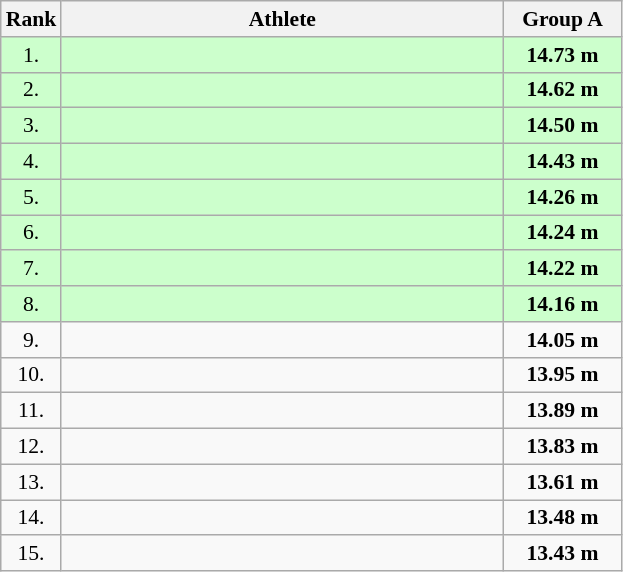<table class="wikitable" style="border-collapse: collapse; font-size: 90%;">
<tr>
<th>Rank</th>
<th style="width: 20em">Athlete</th>
<th style="width: 5em">Group A</th>
</tr>
<tr bgcolor=#CCFFCC>
<td align="center">1.</td>
<td></td>
<td align="center"><strong>14.73 m</strong></td>
</tr>
<tr bgcolor=#CCFFCC>
<td align="center">2.</td>
<td></td>
<td align="center"><strong>14.62 m</strong></td>
</tr>
<tr bgcolor=#CCFFCC>
<td align="center">3.</td>
<td></td>
<td align="center"><strong>14.50 m</strong></td>
</tr>
<tr bgcolor=#CCFFCC>
<td align="center">4.</td>
<td></td>
<td align="center"><strong>14.43 m</strong></td>
</tr>
<tr bgcolor=#CCFFCC>
<td align="center">5.</td>
<td></td>
<td align="center"><strong>14.26 m</strong></td>
</tr>
<tr bgcolor=#CCFFCC>
<td align="center">6.</td>
<td></td>
<td align="center"><strong>14.24 m</strong></td>
</tr>
<tr bgcolor=#CCFFCC>
<td align="center">7.</td>
<td></td>
<td align="center"><strong>14.22 m</strong></td>
</tr>
<tr bgcolor=#CCFFCC>
<td align="center">8.</td>
<td></td>
<td align="center"><strong>14.16 m</strong></td>
</tr>
<tr>
<td align="center">9.</td>
<td></td>
<td align="center"><strong>14.05 m</strong></td>
</tr>
<tr>
<td align="center">10.</td>
<td></td>
<td align="center"><strong>13.95 m</strong></td>
</tr>
<tr>
<td align="center">11.</td>
<td></td>
<td align="center"><strong>13.89 m</strong></td>
</tr>
<tr>
<td align="center">12.</td>
<td></td>
<td align="center"><strong>13.83 m</strong></td>
</tr>
<tr>
<td align="center">13.</td>
<td></td>
<td align="center"><strong>13.61 m</strong></td>
</tr>
<tr>
<td align="center">14.</td>
<td></td>
<td align="center"><strong>13.48 m</strong></td>
</tr>
<tr>
<td align="center">15.</td>
<td></td>
<td align="center"><strong>13.43 m</strong></td>
</tr>
</table>
